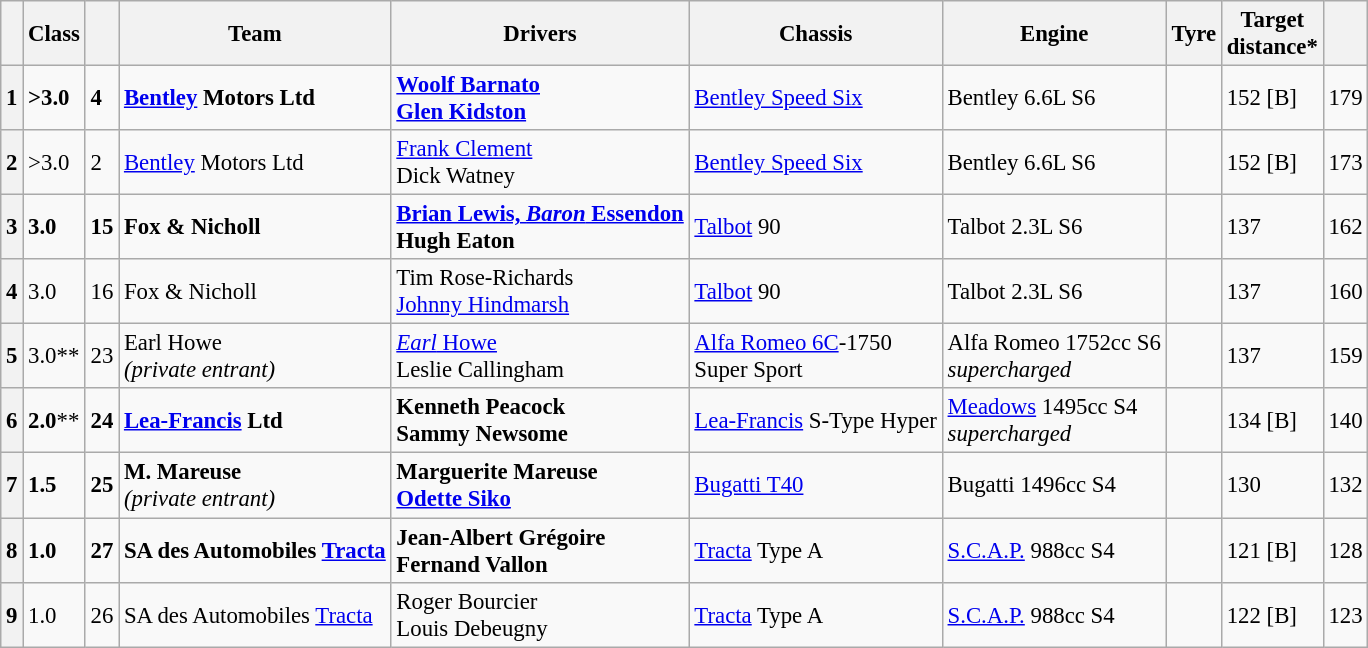<table class="wikitable" style="font-size: 95%;">
<tr>
<th></th>
<th>Class</th>
<th></th>
<th>Team</th>
<th>Drivers</th>
<th>Chassis</th>
<th>Engine</th>
<th>Tyre</th>
<th>Target<br>distance*</th>
<th></th>
</tr>
<tr>
<th><strong>1</strong></th>
<td><strong>>3.0</strong></td>
<td><strong>4</strong></td>
<td><strong> <a href='#'>Bentley</a> Motors Ltd</strong></td>
<td><strong> <a href='#'>Woolf Barnato</a><br> <a href='#'>Glen Kidston</a></strong></td>
<td><a href='#'>Bentley Speed Six</a></td>
<td>Bentley 6.6L S6</td>
<td></td>
<td>152 [B]</td>
<td>179</td>
</tr>
<tr>
<th>2</th>
<td>>3.0</td>
<td>2</td>
<td> <a href='#'>Bentley</a> Motors Ltd</td>
<td> <a href='#'>Frank Clement</a><br> Dick Watney</td>
<td><a href='#'>Bentley Speed Six</a></td>
<td>Bentley 6.6L S6</td>
<td></td>
<td>152 [B]</td>
<td>173</td>
</tr>
<tr>
<th><strong>3</strong></th>
<td><strong>3.0</strong></td>
<td><strong>15</strong></td>
<td><strong> Fox & Nicholl</strong></td>
<td><strong> <a href='#'>Brian Lewis, <em>Baron</em> Essendon</a><br> Hugh Eaton</strong></td>
<td><a href='#'>Talbot</a> 90</td>
<td>Talbot 2.3L S6</td>
<td></td>
<td>137</td>
<td>162</td>
</tr>
<tr>
<th>4</th>
<td>3.0</td>
<td>16</td>
<td> Fox & Nicholl</td>
<td> Tim Rose-Richards<br> <a href='#'>Johnny Hindmarsh</a></td>
<td><a href='#'>Talbot</a> 90</td>
<td>Talbot 2.3L S6</td>
<td></td>
<td>137</td>
<td>160</td>
</tr>
<tr>
<th>5</th>
<td>3.0**</td>
<td>23</td>
<td> Earl Howe<br><em>(private entrant)</em></td>
<td> <a href='#'><em>Earl</em> Howe</a><br> Leslie Callingham</td>
<td><a href='#'>Alfa Romeo 6C</a>-1750<br> Super Sport</td>
<td>Alfa Romeo 1752cc S6<br> <em>supercharged</em></td>
<td></td>
<td>137</td>
<td>159</td>
</tr>
<tr>
<th><strong> 6</strong></th>
<td><strong>2.0</strong>**</td>
<td><strong>24</strong></td>
<td><strong> <a href='#'>Lea-Francis</a> Ltd</strong></td>
<td><strong> Kenneth Peacock<br> Sammy Newsome</strong></td>
<td><a href='#'>Lea-Francis</a> S-Type Hyper</td>
<td><a href='#'>Meadows</a> 1495cc S4<br> <em>supercharged</em></td>
<td></td>
<td>134 [B]</td>
<td>140</td>
</tr>
<tr>
<th><strong>7</strong></th>
<td><strong>1.5</strong></td>
<td><strong>25</strong></td>
<td><strong> M. Mareuse</strong><br><em>(private entrant)</em></td>
<td><strong> Marguerite Mareuse<br> <a href='#'>Odette Siko</a> </strong></td>
<td><a href='#'>Bugatti T40</a></td>
<td>Bugatti 1496cc S4</td>
<td></td>
<td>130</td>
<td>132</td>
</tr>
<tr>
<th><strong>8</strong></th>
<td><strong>1.0</strong></td>
<td><strong>27</strong></td>
<td><strong> SA des Automobiles <a href='#'>Tracta</a></strong></td>
<td><strong> Jean-Albert Grégoire<br> Fernand Vallon</strong></td>
<td><a href='#'>Tracta</a> Type A</td>
<td><a href='#'>S.C.A.P.</a> 988cc S4</td>
<td></td>
<td>121 [B]</td>
<td>128</td>
</tr>
<tr>
<th>9</th>
<td>1.0</td>
<td>26</td>
<td> SA des Automobiles <a href='#'>Tracta</a></td>
<td> Roger Bourcier<br> Louis Debeugny</td>
<td><a href='#'>Tracta</a> Type A</td>
<td><a href='#'>S.C.A.P.</a> 988cc S4</td>
<td></td>
<td>122 [B]</td>
<td>123</td>
</tr>
</table>
